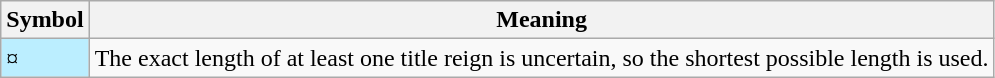<table class="wikitable">
<tr>
<th><strong>Symbol</strong></th>
<th><strong>Meaning</strong></th>
</tr>
<tr>
<td style="background-color:#bbeeff">¤</td>
<td>The exact length of at least one title reign is uncertain, so the shortest possible length is used.</td>
</tr>
</table>
